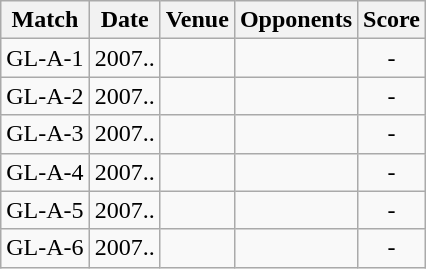<table class="wikitable" style="text-align:center;">
<tr>
<th>Match</th>
<th>Date</th>
<th>Venue</th>
<th>Opponents</th>
<th>Score</th>
</tr>
<tr>
<td>GL-A-1</td>
<td>2007..</td>
<td><a href='#'></a></td>
<td><a href='#'></a></td>
<td>-</td>
</tr>
<tr>
<td>GL-A-2</td>
<td>2007..</td>
<td><a href='#'></a></td>
<td><a href='#'></a></td>
<td>-</td>
</tr>
<tr>
<td>GL-A-3</td>
<td>2007..</td>
<td><a href='#'></a></td>
<td><a href='#'></a></td>
<td>-</td>
</tr>
<tr>
<td>GL-A-4</td>
<td>2007..</td>
<td><a href='#'></a></td>
<td><a href='#'></a></td>
<td>-</td>
</tr>
<tr>
<td>GL-A-5</td>
<td>2007..</td>
<td><a href='#'></a></td>
<td><a href='#'></a></td>
<td>-</td>
</tr>
<tr>
<td>GL-A-6</td>
<td>2007..</td>
<td><a href='#'></a></td>
<td><a href='#'></a></td>
<td>-</td>
</tr>
</table>
